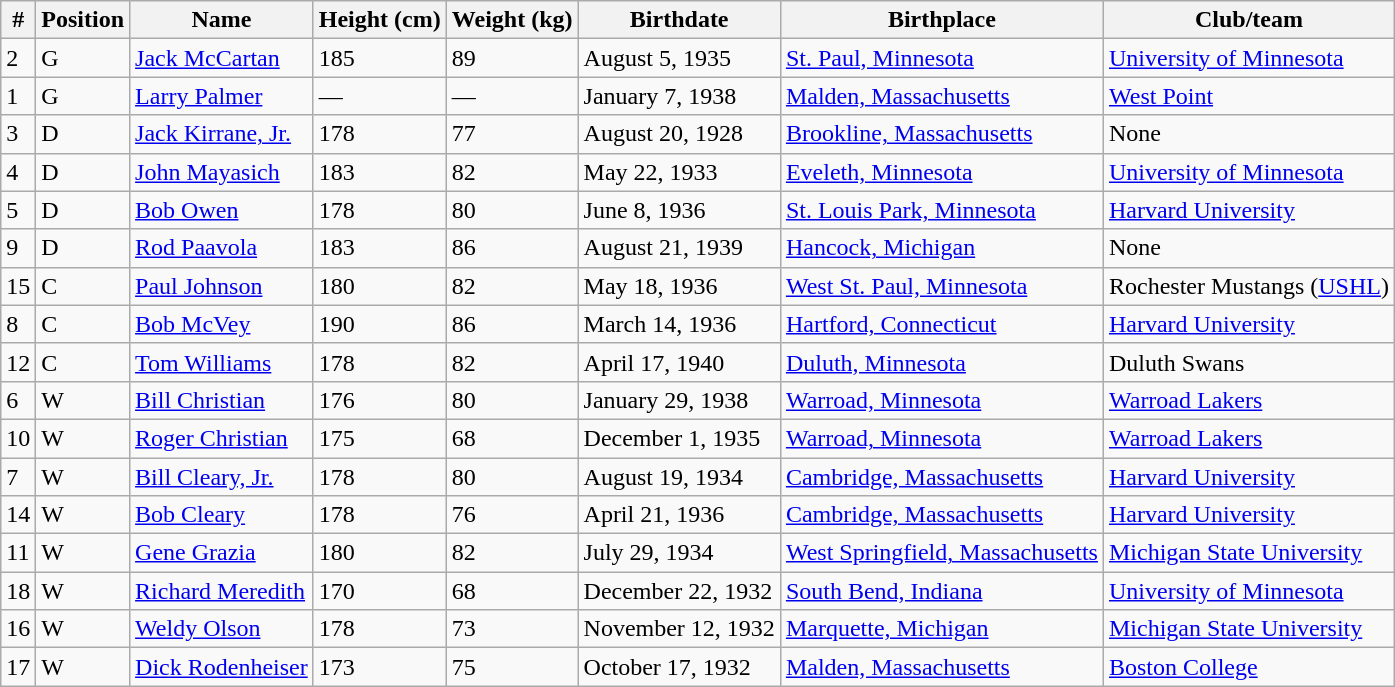<table class="wikitable sortable">
<tr>
<th>#</th>
<th>Position</th>
<th>Name</th>
<th>Height (cm)</th>
<th>Weight (kg)</th>
<th>Birthdate</th>
<th>Birthplace</th>
<th>Club/team</th>
</tr>
<tr>
<td>2</td>
<td>G</td>
<td><a href='#'>Jack McCartan</a></td>
<td>185</td>
<td>89</td>
<td>August 5, 1935</td>
<td><a href='#'>St. Paul, Minnesota</a></td>
<td><a href='#'>University of Minnesota</a></td>
</tr>
<tr>
<td>1</td>
<td>G</td>
<td><a href='#'>Larry Palmer</a></td>
<td>—</td>
<td>—</td>
<td>January 7, 1938</td>
<td><a href='#'>Malden, Massachusetts</a></td>
<td><a href='#'>West Point</a></td>
</tr>
<tr>
<td>3</td>
<td>D</td>
<td><a href='#'>Jack Kirrane, Jr.</a></td>
<td>178</td>
<td>77</td>
<td>August 20, 1928</td>
<td><a href='#'>Brookline, Massachusetts</a></td>
<td>None</td>
</tr>
<tr>
<td>4</td>
<td>D</td>
<td><a href='#'>John Mayasich</a></td>
<td>183</td>
<td>82</td>
<td>May 22, 1933</td>
<td><a href='#'>Eveleth, Minnesota</a></td>
<td><a href='#'>University of Minnesota</a></td>
</tr>
<tr>
<td>5</td>
<td>D</td>
<td><a href='#'>Bob Owen</a></td>
<td>178</td>
<td>80</td>
<td>June 8, 1936</td>
<td><a href='#'>St. Louis Park, Minnesota</a></td>
<td><a href='#'>Harvard University</a></td>
</tr>
<tr>
<td>9</td>
<td>D</td>
<td><a href='#'>Rod Paavola</a></td>
<td>183</td>
<td>86</td>
<td>August 21, 1939</td>
<td><a href='#'>Hancock, Michigan</a></td>
<td>None</td>
</tr>
<tr>
<td>15</td>
<td>C</td>
<td><a href='#'>Paul Johnson</a></td>
<td>180</td>
<td>82</td>
<td>May 18, 1936</td>
<td><a href='#'>West St. Paul, Minnesota</a></td>
<td>Rochester Mustangs (<a href='#'>USHL</a>)</td>
</tr>
<tr>
<td>8</td>
<td>C</td>
<td><a href='#'>Bob McVey</a></td>
<td>190</td>
<td>86</td>
<td>March 14, 1936</td>
<td><a href='#'>Hartford, Connecticut</a></td>
<td><a href='#'>Harvard University</a></td>
</tr>
<tr>
<td>12</td>
<td>C</td>
<td><a href='#'>Tom Williams</a></td>
<td>178</td>
<td>82</td>
<td>April 17, 1940</td>
<td><a href='#'>Duluth, Minnesota</a></td>
<td>Duluth Swans</td>
</tr>
<tr>
<td>6</td>
<td>W</td>
<td><a href='#'>Bill Christian</a></td>
<td>176</td>
<td>80</td>
<td>January 29, 1938</td>
<td><a href='#'>Warroad, Minnesota</a></td>
<td><a href='#'>Warroad Lakers</a></td>
</tr>
<tr>
<td>10</td>
<td>W</td>
<td><a href='#'>Roger Christian</a></td>
<td>175</td>
<td>68</td>
<td>December 1, 1935</td>
<td><a href='#'>Warroad, Minnesota</a></td>
<td><a href='#'>Warroad Lakers</a></td>
</tr>
<tr>
<td>7</td>
<td>W</td>
<td><a href='#'>Bill Cleary, Jr.</a></td>
<td>178</td>
<td>80</td>
<td>August 19, 1934</td>
<td><a href='#'>Cambridge, Massachusetts</a></td>
<td><a href='#'>Harvard University</a></td>
</tr>
<tr>
<td>14</td>
<td>W</td>
<td><a href='#'>Bob Cleary</a></td>
<td>178</td>
<td>76</td>
<td>April 21, 1936</td>
<td><a href='#'>Cambridge, Massachusetts</a></td>
<td><a href='#'>Harvard University</a></td>
</tr>
<tr>
<td>11</td>
<td>W</td>
<td><a href='#'>Gene Grazia</a></td>
<td>180</td>
<td>82</td>
<td>July 29, 1934</td>
<td><a href='#'>West Springfield, Massachusetts</a></td>
<td><a href='#'>Michigan State University</a></td>
</tr>
<tr>
<td>18</td>
<td>W</td>
<td><a href='#'>Richard Meredith</a></td>
<td>170</td>
<td>68</td>
<td>December 22, 1932</td>
<td><a href='#'>South Bend, Indiana</a></td>
<td><a href='#'>University of Minnesota</a></td>
</tr>
<tr>
<td>16</td>
<td>W</td>
<td><a href='#'>Weldy Olson</a></td>
<td>178</td>
<td>73</td>
<td>November 12, 1932</td>
<td><a href='#'>Marquette, Michigan</a></td>
<td><a href='#'>Michigan State University</a></td>
</tr>
<tr>
<td>17</td>
<td>W</td>
<td><a href='#'>Dick Rodenheiser</a></td>
<td>173</td>
<td>75</td>
<td>October 17, 1932</td>
<td><a href='#'>Malden, Massachusetts</a></td>
<td><a href='#'>Boston College</a></td>
</tr>
</table>
